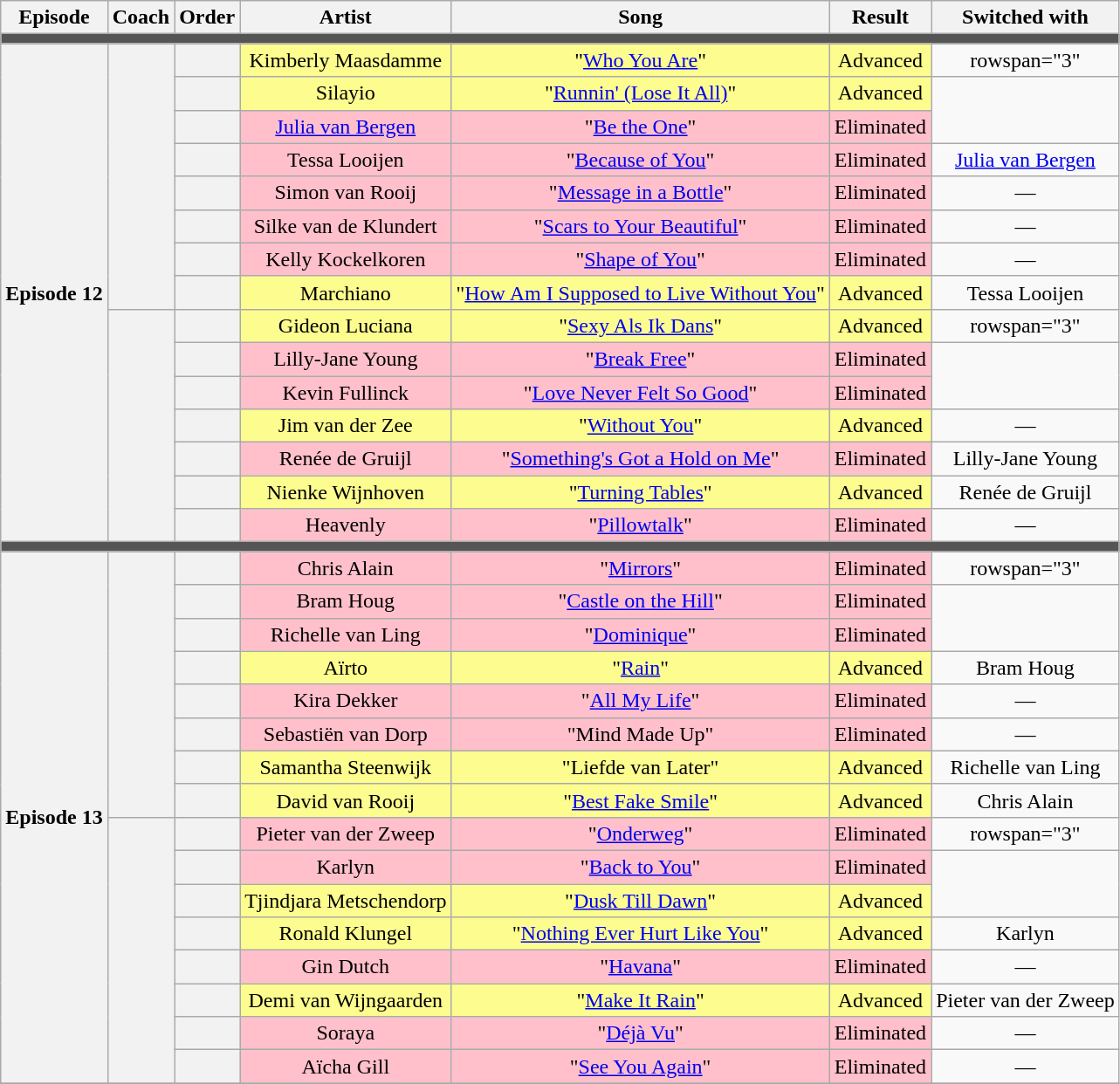<table class="wikitable plainrowheaders" style="text-align: center;">
<tr>
<th scope="col">Episode</th>
<th>Coach</th>
<th>Order</th>
<th>Artist</th>
<th>Song</th>
<th>Result</th>
<th>Switched with</th>
</tr>
<tr>
<td colspan="12" style="background:#555;"></td>
</tr>
<tr>
<th rowspan="15">Episode 12<br><small></small></th>
<th rowspan="8" scope="row"></th>
<th scope="row"></th>
<td style="background:#fdfc8f;">Kimberly Maasdamme</td>
<td style="background:#fdfc8f;">"<a href='#'>Who You Are</a>"</td>
<td style="background:#fdfc8f;">Advanced</td>
<td>rowspan="3" </td>
</tr>
<tr>
<th scope="row"></th>
<td style="background:#fdfc8f;">Silayio</td>
<td style="background:#fdfc8f;">"<a href='#'>Runnin' (Lose It All)</a>"</td>
<td style="background:#fdfc8f;">Advanced</td>
</tr>
<tr>
<th scope="row"></th>
<td style="background:pink;"><a href='#'>Julia van Bergen</a></td>
<td style="background:pink;">"<a href='#'>Be the One</a>"</td>
<td style="background:pink;">Eliminated</td>
</tr>
<tr>
<th scope="row"></th>
<td style="background:pink;">Tessa Looijen</td>
<td style="background:pink;">"<a href='#'>Because of You</a>"</td>
<td style="background:pink;">Eliminated</td>
<td><a href='#'>Julia van Bergen</a></td>
</tr>
<tr>
<th scope="row"></th>
<td style="background:pink;">Simon van Rooij</td>
<td style="background:pink;">"<a href='#'>Message in a Bottle</a>"</td>
<td style="background:pink;">Eliminated</td>
<td>—</td>
</tr>
<tr>
<th scope="row"></th>
<td style="background:pink;">Silke van de Klundert</td>
<td style="background:pink;">"<a href='#'>Scars to Your Beautiful</a>"</td>
<td style="background:pink;">Eliminated</td>
<td>—</td>
</tr>
<tr>
<th scope="row"></th>
<td style="background:pink;">Kelly Kockelkoren</td>
<td style="background:pink;">"<a href='#'>Shape of You</a>"</td>
<td style="background:pink;">Eliminated</td>
<td>—</td>
</tr>
<tr>
<th scope="row"></th>
<td style="background:#fdfc8f;">Marchiano</td>
<td style="background:#fdfc8f;">"<a href='#'>How Am I Supposed to Live Without You</a>"</td>
<td style="background:#fdfc8f;">Advanced</td>
<td>Tessa Looijen</td>
</tr>
<tr>
<th rowspan="7" scope="row"></th>
<th scope="row"></th>
<td style="background:#fdfc8f;">Gideon Luciana</td>
<td style="background:#fdfc8f;">"<a href='#'>Sexy Als Ik Dans</a>"</td>
<td style="background:#fdfc8f;">Advanced</td>
<td>rowspan="3" </td>
</tr>
<tr>
<th scope="row"></th>
<td style="background:pink;">Lilly-Jane Young</td>
<td style="background:pink;">"<a href='#'>Break Free</a>"</td>
<td style="background:pink;">Eliminated</td>
</tr>
<tr>
<th scope="row"></th>
<td style="background:pink;">Kevin Fullinck</td>
<td style="background:pink;">"<a href='#'>Love Never Felt So Good</a>"</td>
<td style="background:pink;">Eliminated</td>
</tr>
<tr>
<th scope="row"></th>
<td style="background:#fdfc8f;">Jim van der Zee</td>
<td style="background:#fdfc8f;">"<a href='#'>Without You</a>"</td>
<td style="background:#fdfc8f;">Advanced</td>
<td>—</td>
</tr>
<tr>
<th scope="row"></th>
<td style="background:pink;">Renée de Gruijl</td>
<td style="background:pink;">"<a href='#'>Something's Got a Hold on Me</a>"</td>
<td style="background:pink;">Eliminated</td>
<td>Lilly-Jane Young</td>
</tr>
<tr>
<th scope="row"></th>
<td style="background:#fdfc8f;">Nienke Wijnhoven</td>
<td style="background:#fdfc8f;">"<a href='#'>Turning Tables</a>"</td>
<td style="background:#fdfc8f;">Advanced</td>
<td>Renée de Gruijl</td>
</tr>
<tr>
<th scope="row"></th>
<td style="background:pink;">Heavenly</td>
<td style="background:pink;">"<a href='#'>Pillowtalk</a>"</td>
<td style="background:pink;">Eliminated</td>
<td>—</td>
</tr>
<tr>
<td colspan="10" style="background:#555;"></td>
</tr>
<tr>
<th rowspan="16">Episode 13<br><small></small></th>
<th rowspan="8" scope="row"></th>
<th scope="row"></th>
<td style="background:pink;">Chris Alain</td>
<td style="background:pink;">"<a href='#'>Mirrors</a>"</td>
<td style="background:pink;">Eliminated</td>
<td>rowspan="3" </td>
</tr>
<tr>
<th scope="row"></th>
<td style="background:pink;">Bram Houg</td>
<td style="background:pink;">"<a href='#'>Castle on the Hill</a>"</td>
<td style="background:pink;">Eliminated</td>
</tr>
<tr>
<th scope="row"></th>
<td style="background:pink;">Richelle van Ling</td>
<td style="background:pink;">"<a href='#'>Dominique</a>"</td>
<td style="background:pink;">Eliminated</td>
</tr>
<tr>
<th scope="row"></th>
<td style="background:#fdfc8f;">Aïrto</td>
<td style="background:#fdfc8f;">"<a href='#'>Rain</a>"</td>
<td style="background:#fdfc8f;">Advanced</td>
<td>Bram Houg</td>
</tr>
<tr>
<th scope="row"></th>
<td style="background:pink;">Kira Dekker</td>
<td style="background:pink;">"<a href='#'>All My Life</a>"</td>
<td style="background:pink;">Eliminated</td>
<td>—</td>
</tr>
<tr>
<th scope="row"></th>
<td style="background:pink;">Sebastiën van Dorp</td>
<td style="background:pink;">"Mind Made Up"</td>
<td style="background:pink;">Eliminated</td>
<td>—</td>
</tr>
<tr>
<th scope="row"></th>
<td style="background:#fdfc8f;">Samantha Steenwijk</td>
<td style="background:#fdfc8f;">"Liefde van Later"</td>
<td style="background:#fdfc8f;">Advanced</td>
<td>Richelle van Ling</td>
</tr>
<tr>
<th scope="row"></th>
<td style="background:#fdfc8f;">David van Rooij</td>
<td style="background:#fdfc8f;">"<a href='#'>Best Fake Smile</a>"</td>
<td style="background:#fdfc8f;">Advanced</td>
<td>Chris Alain</td>
</tr>
<tr>
<th rowspan="8" scope="row"></th>
<th scope="row"></th>
<td style="background:pink;">Pieter van der Zweep</td>
<td style="background:pink;">"<a href='#'>Onderweg</a>"</td>
<td style="background:pink;">Eliminated</td>
<td>rowspan="3" </td>
</tr>
<tr>
<th scope="row"></th>
<td style="background:pink;">Karlyn</td>
<td style="background:pink;">"<a href='#'>Back to You</a>"</td>
<td style="background:pink;">Eliminated</td>
</tr>
<tr>
<th scope="row"></th>
<td style="background:#fdfc8f;">Tjindjara Metschendorp</td>
<td style="background:#fdfc8f;">"<a href='#'>Dusk Till Dawn</a>"</td>
<td style="background:#fdfc8f;">Advanced</td>
</tr>
<tr>
<th scope="row"></th>
<td style="background:#fdfc8f;">Ronald Klungel</td>
<td style="background:#fdfc8f;">"<a href='#'>Nothing Ever Hurt Like You</a>"</td>
<td style="background:#fdfc8f;">Advanced</td>
<td>Karlyn</td>
</tr>
<tr>
<th scope="row"></th>
<td style="background:pink;">Gin Dutch</td>
<td style="background:pink;">"<a href='#'>Havana</a>"</td>
<td style="background:pink;">Eliminated</td>
<td>—</td>
</tr>
<tr>
<th scope="row"></th>
<td style="background:#fdfc8f;">Demi van Wijngaarden</td>
<td style="background:#fdfc8f;">"<a href='#'>Make It Rain</a>"</td>
<td style="background:#fdfc8f;">Advanced</td>
<td>Pieter van der Zweep</td>
</tr>
<tr>
<th scope="row"></th>
<td style="background:pink;">Soraya</td>
<td style="background:pink;">"<a href='#'>Déjà Vu</a>"</td>
<td style="background:pink;">Eliminated</td>
<td>—</td>
</tr>
<tr>
<th scope="row"></th>
<td style="background:pink;">Aïcha Gill</td>
<td style="background:pink;">"<a href='#'>See You Again</a>"</td>
<td style="background:pink;">Eliminated</td>
<td>—</td>
</tr>
<tr>
</tr>
</table>
